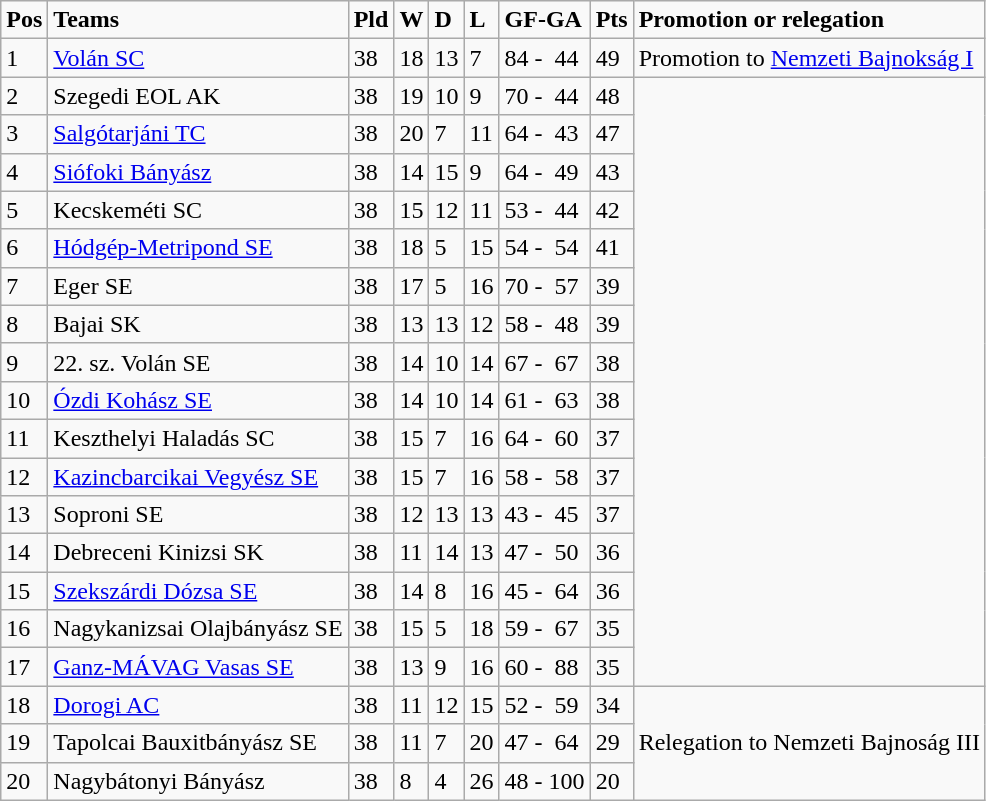<table class="wikitable">
<tr>
<td><strong>Pos</strong></td>
<td><strong>Teams</strong></td>
<td><strong>Pld</strong></td>
<td><strong>W</strong></td>
<td><strong>D</strong></td>
<td><strong>L</strong></td>
<td><strong>GF-GA</strong></td>
<td><strong>Pts</strong></td>
<td><strong>Promotion or relegation</strong></td>
</tr>
<tr>
<td>1</td>
<td><a href='#'>Volán SC</a></td>
<td>38</td>
<td>18</td>
<td>13</td>
<td>7</td>
<td>84 -  44</td>
<td>49</td>
<td>Promotion to <a href='#'>Nemzeti Bajnokság I</a></td>
</tr>
<tr>
<td>2</td>
<td>Szegedi EOL AK</td>
<td>38</td>
<td>19</td>
<td>10</td>
<td>9</td>
<td>70 -  44</td>
<td>48</td>
<td rowspan="16"></td>
</tr>
<tr>
<td>3</td>
<td><a href='#'>Salgótarjáni TC</a></td>
<td>38</td>
<td>20</td>
<td>7</td>
<td>11</td>
<td>64 -  43</td>
<td>47</td>
</tr>
<tr>
<td>4</td>
<td><a href='#'>Siófoki Bányász</a></td>
<td>38</td>
<td>14</td>
<td>15</td>
<td>9</td>
<td>64 -  49</td>
<td>43</td>
</tr>
<tr>
<td>5</td>
<td>Kecskeméti SC</td>
<td>38</td>
<td>15</td>
<td>12</td>
<td>11</td>
<td>53 -  44</td>
<td>42</td>
</tr>
<tr>
<td>6</td>
<td><a href='#'>Hódgép-Metripond SE</a></td>
<td>38</td>
<td>18</td>
<td>5</td>
<td>15</td>
<td>54 -  54</td>
<td>41</td>
</tr>
<tr>
<td>7</td>
<td>Eger SE</td>
<td>38</td>
<td>17</td>
<td>5</td>
<td>16</td>
<td>70 -  57</td>
<td>39</td>
</tr>
<tr>
<td>8</td>
<td>Bajai SK</td>
<td>38</td>
<td>13</td>
<td>13</td>
<td>12</td>
<td>58 -  48</td>
<td>39</td>
</tr>
<tr>
<td>9</td>
<td>22. sz. Volán SE</td>
<td>38</td>
<td>14</td>
<td>10</td>
<td>14</td>
<td>67 -  67</td>
<td>38</td>
</tr>
<tr>
<td>10</td>
<td><a href='#'>Ózdi Kohász SE</a></td>
<td>38</td>
<td>14</td>
<td>10</td>
<td>14</td>
<td>61 -  63</td>
<td>38</td>
</tr>
<tr>
<td>11</td>
<td>Keszthelyi Haladás SC</td>
<td>38</td>
<td>15</td>
<td>7</td>
<td>16</td>
<td>64 -  60</td>
<td>37</td>
</tr>
<tr>
<td>12</td>
<td><a href='#'>Kazincbarcikai Vegyész SE</a></td>
<td>38</td>
<td>15</td>
<td>7</td>
<td>16</td>
<td>58 -  58</td>
<td>37</td>
</tr>
<tr>
<td>13</td>
<td>Soproni SE</td>
<td>38</td>
<td>12</td>
<td>13</td>
<td>13</td>
<td>43 -  45</td>
<td>37</td>
</tr>
<tr>
<td>14</td>
<td>Debreceni Kinizsi SK</td>
<td>38</td>
<td>11</td>
<td>14</td>
<td>13</td>
<td>47 -  50</td>
<td>36</td>
</tr>
<tr>
<td>15</td>
<td><a href='#'>Szekszárdi Dózsa SE</a></td>
<td>38</td>
<td>14</td>
<td>8</td>
<td>16</td>
<td>45 -  64</td>
<td>36</td>
</tr>
<tr>
<td>16</td>
<td>Nagykanizsai Olajbányász SE</td>
<td>38</td>
<td>15</td>
<td>5</td>
<td>18</td>
<td>59 -  67</td>
<td>35</td>
</tr>
<tr>
<td>17</td>
<td><a href='#'>Ganz-MÁVAG Vasas SE</a></td>
<td>38</td>
<td>13</td>
<td>9</td>
<td>16</td>
<td>60 -  88</td>
<td>35</td>
</tr>
<tr>
<td>18</td>
<td><a href='#'>Dorogi AC</a></td>
<td>38</td>
<td>11</td>
<td>12</td>
<td>15</td>
<td>52 -  59</td>
<td>34</td>
<td rowspan="3">Relegation to Nemzeti Bajnoság III</td>
</tr>
<tr>
<td>19</td>
<td>Tapolcai Bauxitbányász SE</td>
<td>38</td>
<td>11</td>
<td>7</td>
<td>20</td>
<td>47 -  64</td>
<td>29</td>
</tr>
<tr>
<td>20</td>
<td>Nagybátonyi Bányász</td>
<td>38</td>
<td>8</td>
<td>4</td>
<td>26</td>
<td>48 - 100</td>
<td>20</td>
</tr>
</table>
